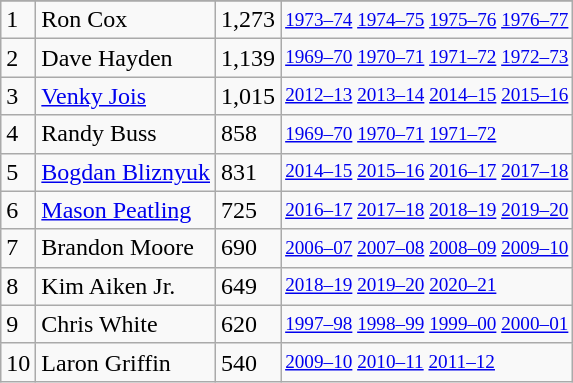<table class="wikitable">
<tr>
</tr>
<tr>
<td>1</td>
<td>Ron Cox</td>
<td>1,273</td>
<td style="font-size:80%;"><a href='#'>1973–74</a> <a href='#'>1974–75</a> <a href='#'>1975–76</a> <a href='#'>1976–77</a></td>
</tr>
<tr>
<td>2</td>
<td>Dave Hayden</td>
<td>1,139</td>
<td style="font-size:80%;"><a href='#'>1969–70</a> <a href='#'>1970–71</a> <a href='#'>1971–72</a> <a href='#'>1972–73</a></td>
</tr>
<tr>
<td>3</td>
<td><a href='#'>Venky Jois</a></td>
<td>1,015</td>
<td style="font-size:80%;"><a href='#'>2012–13</a> <a href='#'>2013–14</a> <a href='#'>2014–15</a> <a href='#'>2015–16</a></td>
</tr>
<tr>
<td>4</td>
<td>Randy Buss</td>
<td>858</td>
<td style="font-size:80%;"><a href='#'>1969–70</a> <a href='#'>1970–71</a> <a href='#'>1971–72</a></td>
</tr>
<tr>
<td>5</td>
<td><a href='#'>Bogdan Bliznyuk</a></td>
<td>831</td>
<td style="font-size:80%;"><a href='#'>2014–15</a> <a href='#'>2015–16</a> <a href='#'>2016–17</a> <a href='#'>2017–18</a></td>
</tr>
<tr>
<td>6</td>
<td><a href='#'>Mason Peatling</a></td>
<td>725</td>
<td style="font-size:80%;"><a href='#'>2016–17</a> <a href='#'>2017–18</a> <a href='#'>2018–19</a> <a href='#'>2019–20</a></td>
</tr>
<tr>
<td>7</td>
<td>Brandon Moore</td>
<td>690</td>
<td style="font-size:80%;"><a href='#'>2006–07</a> <a href='#'>2007–08</a> <a href='#'>2008–09</a> <a href='#'>2009–10</a></td>
</tr>
<tr>
<td>8</td>
<td>Kim Aiken Jr.</td>
<td>649</td>
<td style="font-size:80%;"><a href='#'>2018–19</a> <a href='#'>2019–20</a> <a href='#'>2020–21</a></td>
</tr>
<tr>
<td>9</td>
<td>Chris White</td>
<td>620</td>
<td style="font-size:80%;"><a href='#'>1997–98</a> <a href='#'>1998–99</a> <a href='#'>1999–00</a> <a href='#'>2000–01</a></td>
</tr>
<tr>
<td>10</td>
<td>Laron Griffin</td>
<td>540</td>
<td style="font-size:80%;"><a href='#'>2009–10</a> <a href='#'>2010–11</a> <a href='#'>2011–12</a></td>
</tr>
</table>
